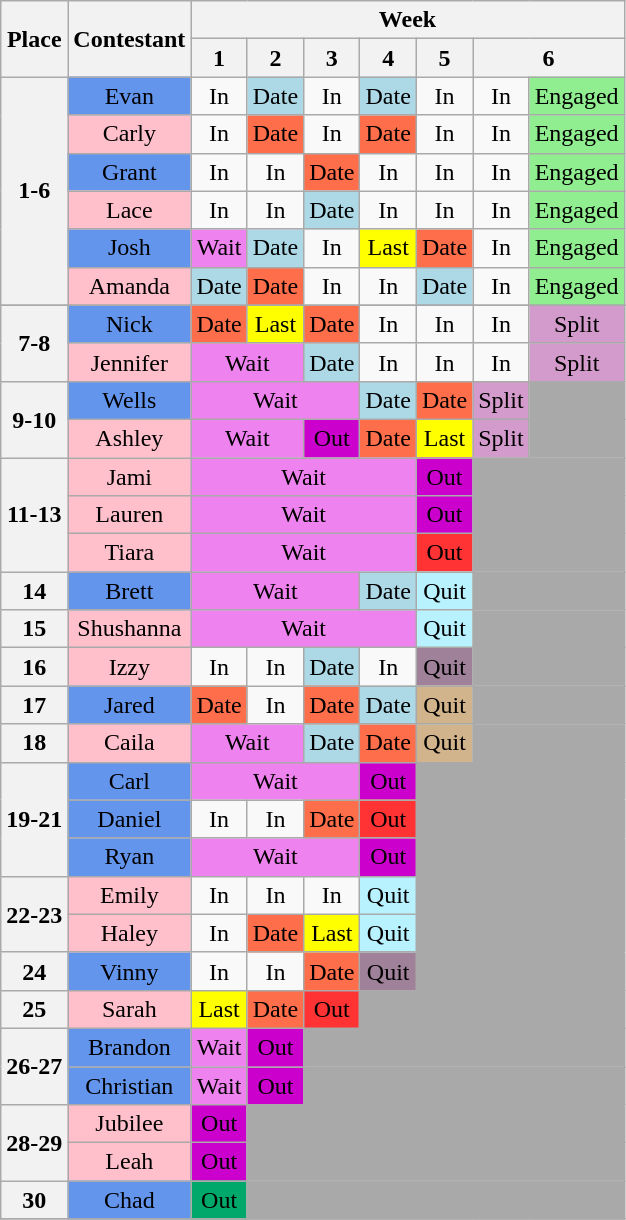<table class="wikitable" style="text-align:center">
<tr>
<th rowspan=2>Place</th>
<th rowspan=2>Contestant</th>
<th colspan=7>Week</th>
</tr>
<tr>
<th>1</th>
<th>2</th>
<th>3</th>
<th>4</th>
<th>5</th>
<th colspan=2>6</th>
</tr>
<tr>
<th rowspan="6">1-6</th>
<td bgcolor="#6495ED">Evan</td>
<td>In</td>
<td bgcolor=#ADD8E6>Date</td>
<td>In</td>
<td bgcolor=#ADD8E6>Date</td>
<td>In</td>
<td>In</td>
<td bgcolor="90EE90">Engaged</td>
</tr>
<tr>
<td bgcolor="#FFC0CB">Carly</td>
<td>In</td>
<td bgcolor=#FF6E4A>Date</td>
<td>In</td>
<td bgcolor=#FF6E4A>Date</td>
<td>In</td>
<td>In</td>
<td bgcolor="90EE90">Engaged</td>
</tr>
<tr>
<td bgcolor="#6495ED">Grant</td>
<td>In</td>
<td>In</td>
<td bgcolor=#FF6E4A>Date</td>
<td>In</td>
<td>In</td>
<td>In</td>
<td bgcolor="90EE90">Engaged</td>
</tr>
<tr>
<td bgcolor="#FFC0CB">Lace</td>
<td>In</td>
<td>In</td>
<td bgcolor=#ADD8E6>Date</td>
<td>In</td>
<td>In</td>
<td>In</td>
<td bgcolor="90EE90">Engaged</td>
</tr>
<tr>
<td bgcolor="#6495ED">Josh</td>
<td bgcolor="violet">Wait</td>
<td bgcolor=#ADD8E6>Date</td>
<td>In</td>
<td bgcolor="#FFFF00">Last</td>
<td bgcolor=#FF6E4A>Date</td>
<td>In</td>
<td bgcolor="90EE90">Engaged</td>
</tr>
<tr>
<td bgcolor="#FFC0CB">Amanda</td>
<td bgcolor=#ADD8E6>Date</td>
<td bgcolor=#FF6E4A>Date</td>
<td>In</td>
<td>In</td>
<td bgcolor=#ADD8E6>Date</td>
<td>In</td>
<td bgcolor="90EE90">Engaged</td>
</tr>
<tr>
</tr>
<tr>
<th rowspan="2">7-8</th>
<td bgcolor="#6495ED">Nick</td>
<td bgcolor=#FF6E4A>Date</td>
<td bgcolor=#FFFF00>Last</td>
<td bgcolor=#FF6E4A>Date</td>
<td>In</td>
<td>In</td>
<td>In</td>
<td bgcolor="#D39BCB">Split</td>
</tr>
<tr>
<td bgcolor="#FFC0CB">Jennifer</td>
<td bgcolor="violet" colspan=2>Wait</td>
<td bgcolor=#ADD8E6>Date</td>
<td>In</td>
<td>In</td>
<td>In</td>
<td bgcolor="#D39BCB">Split</td>
</tr>
<tr>
<th rowspan="2">9-10</th>
<td bgcolor="#6495ED">Wells</td>
<td bgcolor="violet" colspan=3>Wait</td>
<td bgcolor=#ADD8E6>Date</td>
<td bgcolor=#ff6e4a>Date</td>
<td bgcolor="#D39BCB">Split</td>
<td bgcolor="A9A9A9" colspan= 6></td>
</tr>
<tr>
<td bgcolor="#FFC0CB">Ashley</td>
<td bgcolor="violet" colspan=2>Wait</td>
<td bgcolor="#cc00cc">Out</td>
<td bgcolor=#FF6E4A>Date</td>
<td bgcolor="#FFFF00">Last</td>
<td bgcolor="#D39BCB">Split</td>
<td bgcolor="A9A9A9" colspan= 6></td>
</tr>
<tr>
<th rowspan="3">11-13</th>
<td bgcolor="#FFC0CB">Jami</td>
<td bgcolor="violet" colspan=4>Wait</td>
<td bgcolor="#cc00cc">Out</td>
<td bgcolor="A9A9A9" colspan= 6></td>
</tr>
<tr>
<td bgcolor="#FFC0CB">Lauren</td>
<td bgcolor="violet" colspan=4>Wait</td>
<td bgcolor="cc00cc">Out</td>
<td bgcolor="A9A9A9" colspan= 6></td>
</tr>
<tr>
<td bgcolor="#FFC0CB">Tiara</td>
<td bgcolor="violet" colspan=4>Wait</td>
<td bgcolor=#FF3333>Out</td>
<td bgcolor="A9A9A9" colspan= 6></td>
</tr>
<tr>
<th>14</th>
<td bgcolor="#6495ED">Brett</td>
<td bgcolor="violet" colspan=3>Wait</td>
<td bgcolor=#ADD8E6>Date</td>
<td bgcolor=#B9F2FF>Quit</td>
<td bgcolor="A9A9A9" colspan= 6></td>
</tr>
<tr>
<th>15</th>
<td bgcolor="#FFC0CB">Shushanna</td>
<td bgcolor="violet" colspan=4>Wait</td>
<td bgcolor="#B9F2FF">Quit</td>
<td bgcolor="A9A9A9" colspan= 6></td>
</tr>
<tr>
<th>16</th>
<td bgcolor="#FFC0CB">Izzy</td>
<td>In</td>
<td>In</td>
<td bgcolor=#ADD8E6>Date</td>
<td>In</td>
<td bgcolor="#9F8199">Quit</td>
<td bgcolor="A9A9A9" colspan= 6></td>
</tr>
<tr>
<th>17</th>
<td bgcolor="#6495ED">Jared</td>
<td bgcolor="#FF6E4A">Date</td>
<td>In</td>
<td bgcolor="#FF6E4A">Date</td>
<td bgcolor="#ADD8E6">Date</td>
<td bgcolor="tan">Quit</td>
<td bgcolor="A9A9A9" colspan= 6></td>
</tr>
<tr>
<th>18</th>
<td bgcolor="#FFC0CB">Caila</td>
<td colspan="2" bgcolor="violet">Wait</td>
<td bgcolor="#ADD8E6">Date</td>
<td bgcolor="#FF6E4A">Date</td>
<td bgcolor="tan">Quit</td>
<td bgcolor="A9A9A9" colspan= 6></td>
</tr>
<tr>
<th rowspan=3>19-21</th>
<td bgcolor="#6495ED">Carl</td>
<td bgcolor="violet" colspan=3>Wait</td>
<td bgcolor="#cc00cc">Out</td>
<td bgcolor="A9A9A9" rowspan=6 colspan= 6></td>
</tr>
<tr>
<td bgcolor="#6495ED">Daniel</td>
<td>In</td>
<td>In</td>
<td bgcolor=#FF6E4A>Date</td>
<td bgcolor=#FF3333>Out</td>
</tr>
<tr>
<td bgcolor="#6495ED">Ryan</td>
<td bgcolor="violet" colspan=3>Wait</td>
<td bgcolor="#cc00cc">Out</td>
</tr>
<tr>
<th rowspan=2>22-23</th>
<td bgcolor="#FFC0CB">Emily</td>
<td>In</td>
<td>In</td>
<td>In</td>
<td bgcolor=#B9F2FF>Quit</td>
</tr>
<tr>
<td bgcolor="#FFC0CB">Haley</td>
<td>In</td>
<td bgcolor="#FF6E4A">Date</td>
<td bgcolor=#FFFF00>Last</td>
<td bgcolor=#B9F2FF>Quit</td>
</tr>
<tr>
<th>24</th>
<td bgcolor="#6495ED">Vinny</td>
<td>In</td>
<td>In</td>
<td bgcolor=#FF6E4A>Date</td>
<td bgcolor=#9F8199>Quit</td>
</tr>
<tr>
<th>25</th>
<td bgcolor="#FFC0CB">Sarah</td>
<td bgcolor=#FFFF00>Last</td>
<td bgcolor="#FF6E4A">Date</td>
<td bgcolor=#FF3333>Out</td>
<td bgcolor="A9A9A9" colspan= 5></td>
</tr>
<tr>
<th rowspan=2>26-27</th>
<td bgcolor="#6495ED">Brandon</td>
<td bgcolor="violet">Wait</td>
<td bgcolor="#cc00cc">Out</td>
<td bgcolor="A9A9A9" colspan= 5></td>
</tr>
<tr>
<td bgcolor="#6495ED">Christian</td>
<td bgcolor="violet">Wait</td>
<td bgcolor="#cc00cc">Out</td>
<td bgcolor="A9A9A9" colspan= 5></td>
</tr>
<tr>
<th rowspan=2>28-29</th>
<td bgcolor="#FFC0CB">Jubilee</td>
<td bgcolor="#cc00cc">Out</td>
<td bgcolor="A9A9A9" colspan= 6></td>
</tr>
<tr>
<td bgcolor="#FFC0CB">Leah</td>
<td bgcolor="#cc00cc">Out</td>
<td bgcolor="A9A9A9" colspan= 6></td>
</tr>
<tr>
<th>30</th>
<td bgcolor="#6495ED">Chad</td>
<td bgcolor="#00a86b">Out</td>
<td bgcolor="A9A9A9" colspan= 6></td>
</tr>
<tr>
</tr>
</table>
